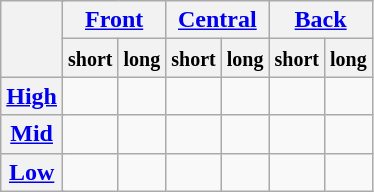<table class="wikitable" style="text-align:center">
<tr>
<th colspan="2" rowspan="2"></th>
<th colspan="2"><a href='#'>Front</a></th>
<th colspan="2"><a href='#'>Central</a></th>
<th colspan="2"><a href='#'>Back</a></th>
</tr>
<tr>
<th><small>short</small></th>
<th><small>long</small></th>
<th><small>short</small></th>
<th><small>long</small></th>
<th><small>short</small></th>
<th><small>long</small></th>
</tr>
<tr>
<th colspan="2"><a href='#'>High</a></th>
<td align="center"></td>
<td align="center"></td>
<td></td>
<td></td>
<td align="center"></td>
<td align="center"></td>
</tr>
<tr>
<th colspan="2"><a href='#'>Mid</a></th>
<td></td>
<td></td>
<td></td>
<td></td>
<td></td>
<td></td>
</tr>
<tr>
<th colspan="2"><a href='#'>Low</a></th>
<td></td>
<td></td>
<td></td>
<td></td>
<td></td>
<td></td>
</tr>
</table>
